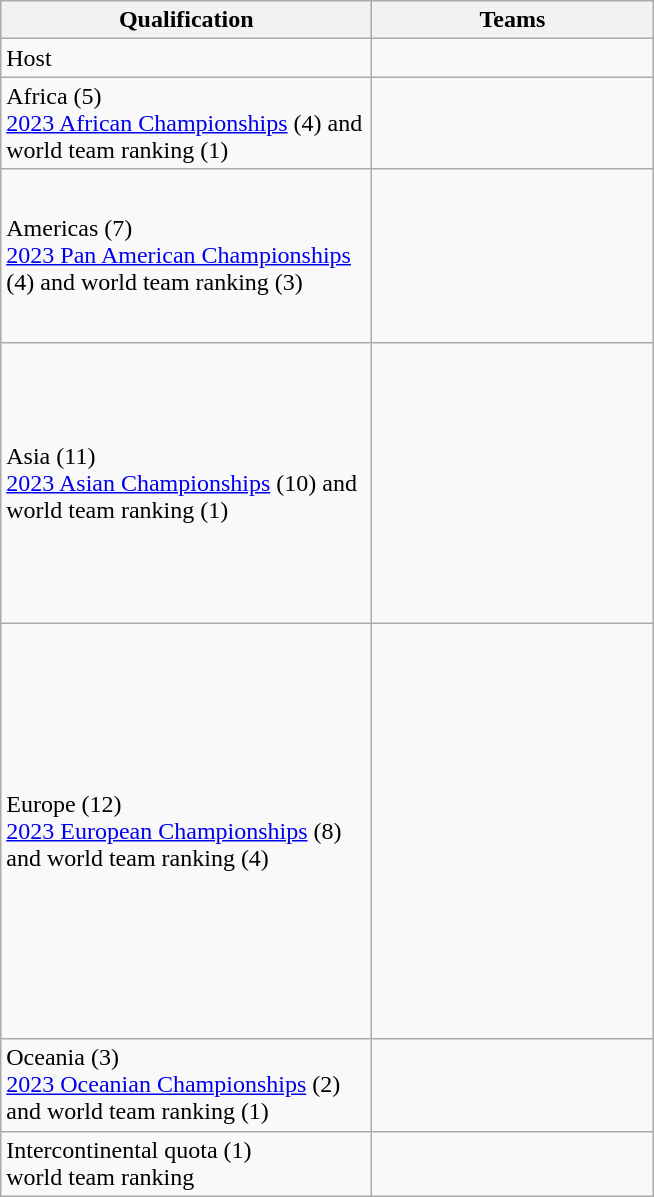<table class="wikitable">
<tr>
<th style="width: 240px;">Qualification</th>
<th style="width: 180px;">Teams</th>
</tr>
<tr>
<td>Host</td>
<td></td>
</tr>
<tr>
<td>Africa (5)<br><a href='#'>2023 African Championships</a> (4) and world team ranking (1)</td>
<td><br><br><br></td>
</tr>
<tr>
<td>Americas (7)<br><a href='#'>2023 Pan American Championships</a> (4) and world team ranking (3)</td>
<td><br><br><br><br><br><br></td>
</tr>
<tr>
<td>Asia (11)<br><a href='#'>2023 Asian Championships</a> (10) and world team ranking (1)</td>
<td><br><br><br><br><br><br><br><br><br><br></td>
</tr>
<tr>
<td>Europe (12)<br><a href='#'>2023 European Championships</a> (8) and world team ranking (4)</td>
<td><br><br><br><br><br><br><br><br><br><br><br><br><br><br><br></td>
</tr>
<tr>
<td>Oceania (3)<br><a href='#'>2023 Oceanian Championships</a> (2) and world team ranking (1)</td>
<td></td>
</tr>
<tr>
<td>Intercontinental quota (1)<br>world team ranking</td>
<td></td>
</tr>
</table>
